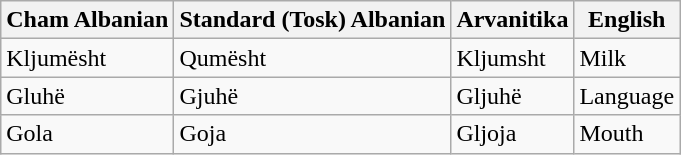<table class="wikitable">
<tr>
<th>Cham Albanian</th>
<th>Standard (Tosk) Albanian</th>
<th>Arvanitika</th>
<th>English</th>
</tr>
<tr>
<td>Kljumësht</td>
<td>Qumësht</td>
<td>Kljumsht</td>
<td>Milk</td>
</tr>
<tr>
<td>Gluhë</td>
<td>Gjuhë</td>
<td>Gljuhë</td>
<td>Language</td>
</tr>
<tr>
<td>Gola</td>
<td>Goja</td>
<td>Gljoja</td>
<td>Mouth</td>
</tr>
</table>
